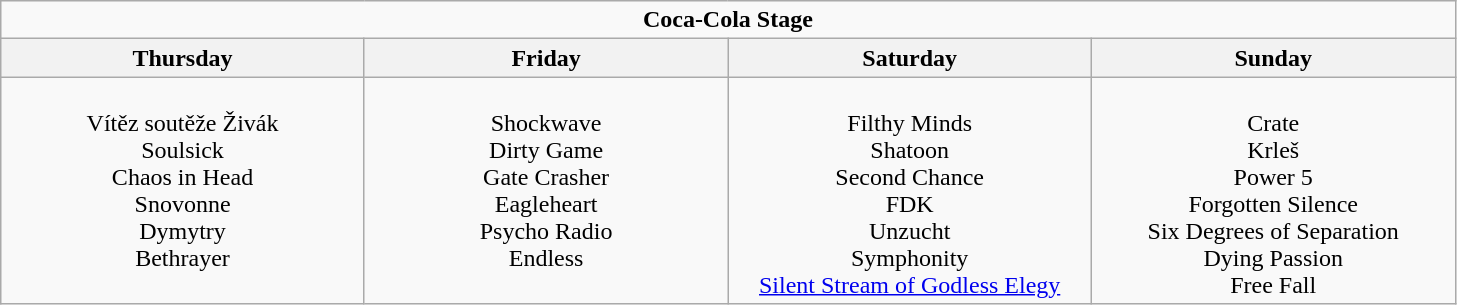<table class="wikitable">
<tr>
<td colspan="4" align="center"><strong>Coca-Cola Stage</strong></td>
</tr>
<tr>
<th>Thursday</th>
<th>Friday</th>
<th>Saturday</th>
<th>Sunday</th>
</tr>
<tr>
<td valign="top" align="center" width=235><br>Vítěz soutěže Živák <br>
Soulsick <br>
Chaos in Head<br>
Snovonne <br>
Dymytry <br>
Bethrayer <br></td>
<td valign="top" align="center" width=235><br>Shockwave <br>
Dirty Game <br>
Gate Crasher <br>
Eagleheart <br>
Psycho Radio <br>
Endless<br></td>
<td valign="top" align="center" width=235><br>Filthy Minds <br>
Shatoon<br>
Second Chance<br>
FDK<br>
Unzucht<br>
Symphonity<br>
<a href='#'>Silent Stream of Godless Elegy</a><br></td>
<td valign="top" align="center" width=235><br>Crate<br>
Krleš<br>
Power 5<br>
Forgotten Silence<br>
Six Degrees of Separation<br>
Dying Passion<br>
Free Fall <br></td>
</tr>
</table>
